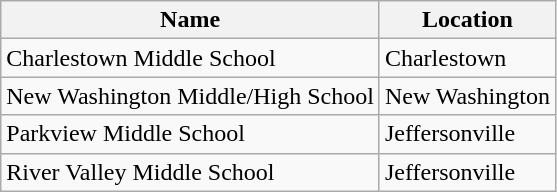<table class="wikitable">
<tr>
<th>Name</th>
<th>Location</th>
</tr>
<tr>
<td>Charlestown Middle School</td>
<td>Charlestown</td>
</tr>
<tr>
<td>New Washington Middle/High School</td>
<td>New Washington</td>
</tr>
<tr>
<td>Parkview Middle School</td>
<td>Jeffersonville</td>
</tr>
<tr>
<td>River Valley Middle School</td>
<td>Jeffersonville</td>
</tr>
</table>
